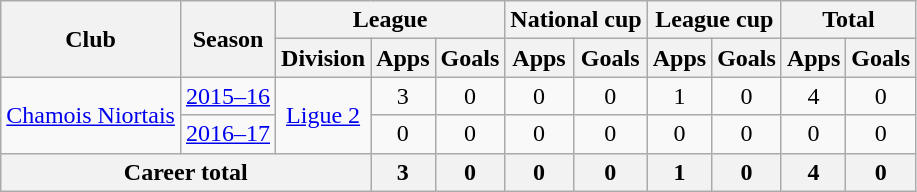<table class="wikitable" style="text-align:center">
<tr>
<th rowspan="2">Club</th>
<th rowspan="2">Season</th>
<th colspan="3">League</th>
<th colspan="2">National cup</th>
<th colspan="2">League cup</th>
<th colspan="2">Total</th>
</tr>
<tr>
<th>Division</th>
<th>Apps</th>
<th>Goals</th>
<th>Apps</th>
<th>Goals</th>
<th>Apps</th>
<th>Goals</th>
<th>Apps</th>
<th>Goals</th>
</tr>
<tr>
<td rowspan="2"><a href='#'>Chamois Niortais</a></td>
<td><a href='#'>2015–16</a></td>
<td rowspan="2"><a href='#'>Ligue 2</a></td>
<td>3</td>
<td>0</td>
<td>0</td>
<td>0</td>
<td>1</td>
<td>0</td>
<td>4</td>
<td>0</td>
</tr>
<tr>
<td><a href='#'>2016–17</a></td>
<td>0</td>
<td>0</td>
<td>0</td>
<td>0</td>
<td>0</td>
<td>0</td>
<td>0</td>
<td>0</td>
</tr>
<tr>
<th colspan="3">Career total</th>
<th>3</th>
<th>0</th>
<th>0</th>
<th>0</th>
<th>1</th>
<th>0</th>
<th>4</th>
<th>0</th>
</tr>
</table>
